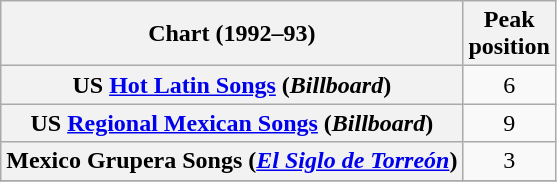<table class="wikitable sortable plainrowheaders" style="text-align:center;">
<tr>
<th scope="col">Chart (1992–93)</th>
<th scope="col">Peak<br>position</th>
</tr>
<tr>
<th scope="row">US <a href='#'>Hot Latin Songs</a> (<em>Billboard</em>)</th>
<td>6</td>
</tr>
<tr>
<th scope="row">US <a href='#'>Regional Mexican Songs</a> (<em>Billboard</em>)</th>
<td>9</td>
</tr>
<tr>
<th scope="row">Mexico Grupera Songs (<em><a href='#'>El Siglo de Torreón</a></em>)</th>
<td>3</td>
</tr>
<tr>
</tr>
</table>
